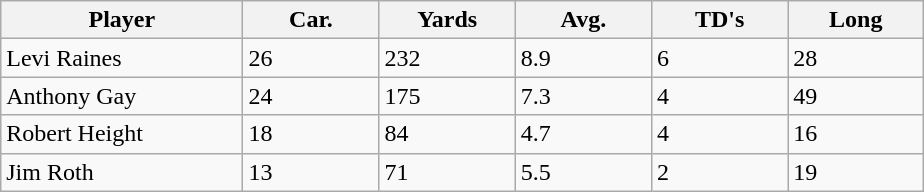<table class="wikitable sortable">
<tr>
<th bgcolor="#DDDDFF" width="16%">Player</th>
<th bgcolor="#DDDDFF" width="9%">Car.</th>
<th bgcolor="#DDDDFF" width="9%">Yards</th>
<th bgcolor="#DDDDFF" width="9%">Avg.</th>
<th bgcolor="#DDDDFF" width="9%">TD's</th>
<th bgcolor="#DDDDFF" width="9%">Long</th>
</tr>
<tr>
<td>Levi Raines</td>
<td>26</td>
<td>232</td>
<td>8.9</td>
<td>6</td>
<td>28</td>
</tr>
<tr>
<td>Anthony Gay</td>
<td>24</td>
<td>175</td>
<td>7.3</td>
<td>4</td>
<td>49</td>
</tr>
<tr>
<td>Robert Height</td>
<td>18</td>
<td>84</td>
<td>4.7</td>
<td>4</td>
<td>16</td>
</tr>
<tr>
<td>Jim Roth</td>
<td>13</td>
<td>71</td>
<td>5.5</td>
<td>2</td>
<td>19</td>
</tr>
</table>
